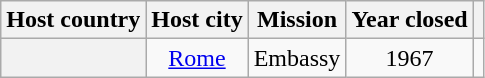<table class="wikitable plainrowheaders" style="text-align:center;">
<tr>
<th scope="col">Host country</th>
<th scope="col">Host city</th>
<th scope="col">Mission</th>
<th scope="col">Year closed</th>
<th scope="col"></th>
</tr>
<tr>
<th scope="row"></th>
<td><a href='#'>Rome</a></td>
<td>Embassy</td>
<td>1967</td>
<td></td>
</tr>
</table>
